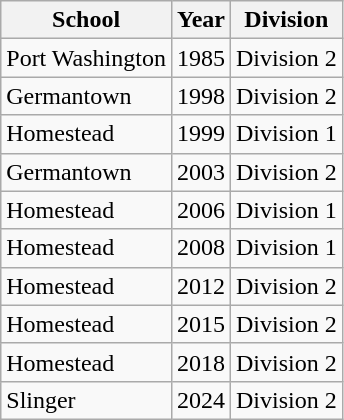<table class="wikitable">
<tr>
<th>School</th>
<th>Year</th>
<th>Division</th>
</tr>
<tr>
<td>Port Washington</td>
<td>1985</td>
<td>Division 2</td>
</tr>
<tr>
<td>Germantown</td>
<td>1998</td>
<td>Division 2</td>
</tr>
<tr>
<td>Homestead</td>
<td>1999</td>
<td>Division 1</td>
</tr>
<tr>
<td>Germantown</td>
<td>2003</td>
<td>Division 2</td>
</tr>
<tr>
<td>Homestead</td>
<td>2006</td>
<td>Division 1</td>
</tr>
<tr>
<td>Homestead</td>
<td>2008</td>
<td>Division 1</td>
</tr>
<tr>
<td>Homestead</td>
<td>2012</td>
<td>Division 2</td>
</tr>
<tr>
<td>Homestead</td>
<td>2015</td>
<td>Division 2</td>
</tr>
<tr>
<td>Homestead</td>
<td>2018</td>
<td>Division 2</td>
</tr>
<tr>
<td>Slinger</td>
<td>2024</td>
<td>Division 2</td>
</tr>
</table>
